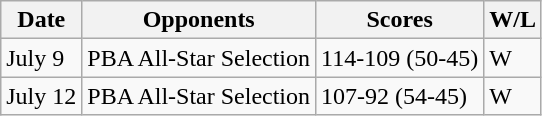<table class="wikitable">
<tr>
<th>Date</th>
<th>Opponents</th>
<th>Scores</th>
<th>W/L</th>
</tr>
<tr>
<td>July 9</td>
<td> PBA All-Star Selection</td>
<td>114-109 (50-45)</td>
<td>W</td>
</tr>
<tr>
<td>July 12</td>
<td> PBA All-Star Selection</td>
<td>107-92  (54-45)</td>
<td>W</td>
</tr>
</table>
